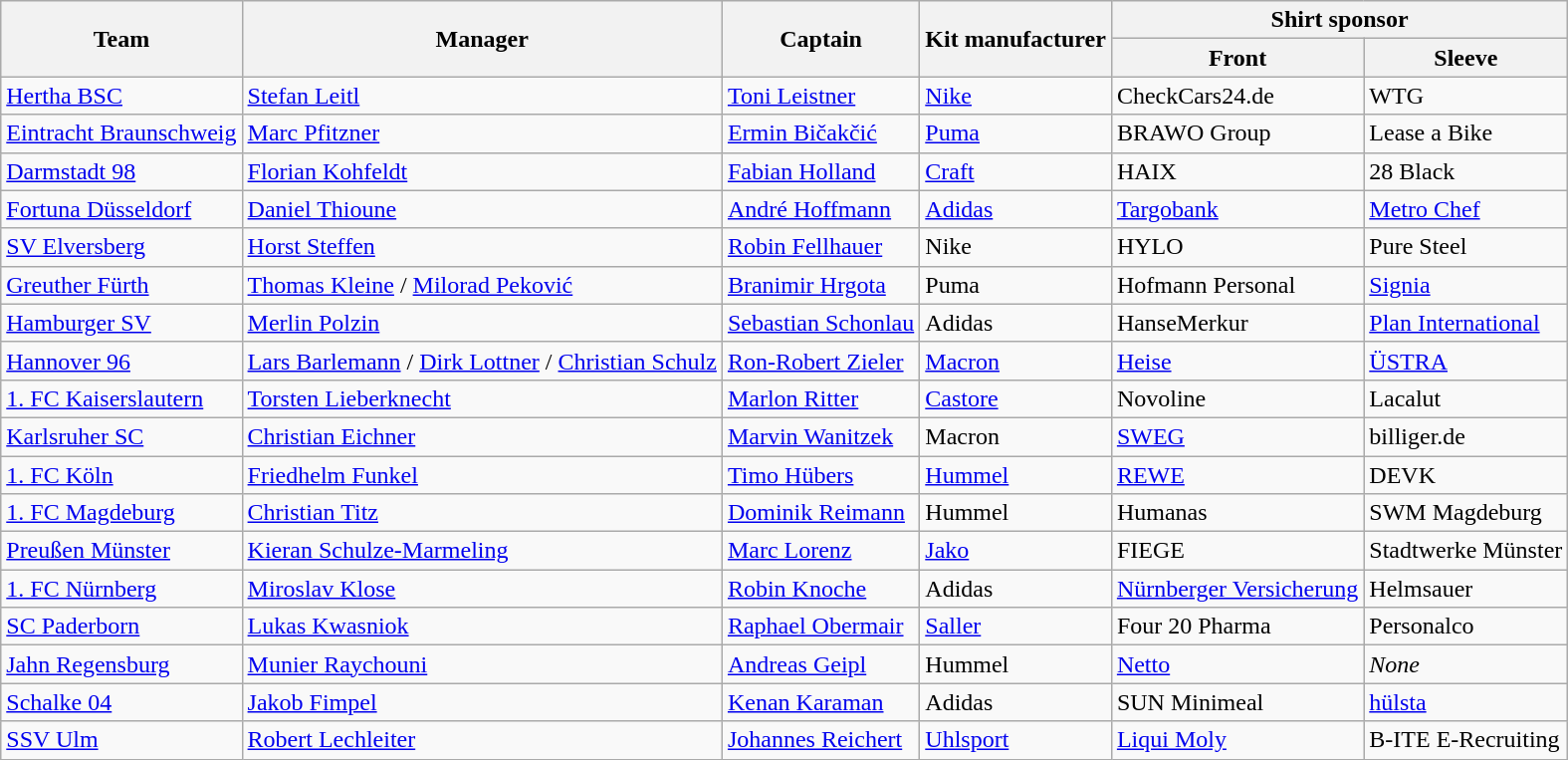<table class="wikitable sortable">
<tr>
<th rowspan="2">Team</th>
<th rowspan="2">Manager</th>
<th rowspan="2">Captain</th>
<th rowspan="2">Kit manufacturer</th>
<th colspan="2">Shirt sponsor</th>
</tr>
<tr>
<th>Front</th>
<th>Sleeve</th>
</tr>
<tr>
<td data-sort-value="Berlin"><a href='#'>Hertha BSC</a></td>
<td data-sort-value="Leitl, Stefan"> <a href='#'>Stefan Leitl</a></td>
<td data-sort-value="Leistner, Toni"> <a href='#'>Toni Leistner</a></td>
<td><a href='#'>Nike</a></td>
<td>CheckCars24.de</td>
<td>WTG</td>
</tr>
<tr>
<td data-sort-value="Braunschweig"><a href='#'>Eintracht Braunschweig</a></td>
<td data-sort-value="Pfitzner, Marc"> <a href='#'>Marc Pfitzner</a></td>
<td data-sort-value="Bicakcic, Ermin"> <a href='#'>Ermin Bičakčić</a></td>
<td><a href='#'>Puma</a></td>
<td>BRAWO Group</td>
<td>Lease a Bike</td>
</tr>
<tr>
<td data-sort-value="Darmstadt"><a href='#'>Darmstadt 98</a></td>
<td data-sort-value="Kohfeldt, Florian"> <a href='#'>Florian Kohfeldt</a></td>
<td data-sort-value="Holland, Fabian"> <a href='#'>Fabian Holland</a></td>
<td><a href='#'>Craft</a></td>
<td>HAIX</td>
<td>28 Black</td>
</tr>
<tr>
<td data-sort-value="Düsseldorf"><a href='#'>Fortuna Düsseldorf</a></td>
<td data-sort-value="Thioune, Daniel"> <a href='#'>Daniel Thioune</a></td>
<td data-sort-value="Hoffmann, Andre"> <a href='#'>André Hoffmann</a></td>
<td><a href='#'>Adidas</a></td>
<td><a href='#'>Targobank</a></td>
<td><a href='#'>Metro Chef</a></td>
</tr>
<tr>
<td data-sort-value="Elversberg"><a href='#'>SV Elversberg</a></td>
<td data-sort-value="Steffen, Horst"> <a href='#'>Horst Steffen</a></td>
<td data-sort-value="Fellhauer, Robin"> <a href='#'>Robin Fellhauer</a></td>
<td>Nike</td>
<td>HYLO</td>
<td>Pure Steel</td>
</tr>
<tr>
<td data-sort-value="Furth"><a href='#'>Greuther Fürth</a></td>
<td data-sort-value="Kleine, Thomas"> <a href='#'>Thomas Kleine</a> /  <a href='#'>Milorad Peković</a></td>
<td data-sort-value="Hrgota, Branimir"> <a href='#'>Branimir Hrgota</a></td>
<td>Puma</td>
<td>Hofmann Personal</td>
<td><a href='#'>Signia</a></td>
</tr>
<tr>
<td data-sort-value="Hamburg"><a href='#'>Hamburger SV</a></td>
<td data-sort-value="Polzin, Merlin"> <a href='#'>Merlin Polzin</a></td>
<td data-sort-value="Schonlau, Sebastian"> <a href='#'>Sebastian Schonlau</a></td>
<td>Adidas</td>
<td>HanseMerkur</td>
<td><a href='#'>Plan International</a></td>
</tr>
<tr>
<td data-sort-value="Hannover"><a href='#'>Hannover 96</a></td>
<td data-sort-value="Barlemann, Lars"> <a href='#'>Lars Barlemann</a> /  <a href='#'>Dirk Lottner</a> /  <a href='#'>Christian Schulz</a></td>
<td data-sort-value="Zieler, Ron-Robert"> <a href='#'>Ron-Robert Zieler</a></td>
<td><a href='#'>Macron</a></td>
<td><a href='#'>Heise</a></td>
<td><a href='#'>ÜSTRA</a></td>
</tr>
<tr>
<td data-sort-value="Kaiserslautern"><a href='#'>1. FC Kaiserslautern</a></td>
<td data-sort-value="Lieberknecht, Torsten"> <a href='#'>Torsten Lieberknecht</a></td>
<td data-sort-value="Ritter, Marlon"> <a href='#'>Marlon Ritter</a></td>
<td><a href='#'>Castore</a></td>
<td>Novoline</td>
<td>Lacalut</td>
</tr>
<tr>
<td data-sort-value="Karlsruhe"><a href='#'>Karlsruher SC</a></td>
<td data-sort-value="Eichner, Christian"> <a href='#'>Christian Eichner</a></td>
<td data-sort-value="Wanitzek, Marvin"> <a href='#'>Marvin Wanitzek</a></td>
<td>Macron</td>
<td><a href='#'>SWEG</a></td>
<td>billiger.de</td>
</tr>
<tr>
<td data-sort-value="Koln"><a href='#'>1. FC Köln</a></td>
<td data-sort-value="Funkel, Friedhelm"> <a href='#'>Friedhelm Funkel</a></td>
<td data-sort-value="Hubers, Timo"> <a href='#'>Timo Hübers</a></td>
<td><a href='#'>Hummel</a></td>
<td><a href='#'>REWE</a></td>
<td>DEVK</td>
</tr>
<tr>
<td data-sort-value="Magdeburg"><a href='#'>1. FC Magdeburg</a></td>
<td data-sort-value="Titz, Christian"> <a href='#'>Christian Titz</a></td>
<td data-sort-value="Reimann, Dominik"> <a href='#'>Dominik Reimann</a></td>
<td>Hummel</td>
<td>Humanas</td>
<td>SWM Magdeburg</td>
</tr>
<tr>
<td data-sort-value="Munster"><a href='#'>Preußen Münster</a></td>
<td data-sort-value="Schulze-Marmeling, Kieran"> <a href='#'>Kieran Schulze-Marmeling</a></td>
<td data-sort-value="Lorenz, Marc"> <a href='#'>Marc Lorenz</a></td>
<td><a href='#'>Jako</a></td>
<td>FIEGE</td>
<td>Stadtwerke Münster</td>
</tr>
<tr>
<td data-sort-value="Nurnberg"><a href='#'>1. FC Nürnberg</a></td>
<td data-sort-value="Klose, Miroslav"> <a href='#'>Miroslav Klose</a></td>
<td data-sort-value="Knoche, Robin"> <a href='#'>Robin Knoche</a></td>
<td>Adidas</td>
<td><a href='#'>Nürnberger Versicherung</a></td>
<td>Helmsauer</td>
</tr>
<tr>
<td data-sort-value="Paderborn"><a href='#'>SC Paderborn</a></td>
<td data-sort-value="Kwasniok, Lukas"> <a href='#'>Lukas Kwasniok</a></td>
<td data-sort-value="Obermair, Raphael"> <a href='#'>Raphael Obermair</a></td>
<td><a href='#'>Saller</a></td>
<td>Four 20 Pharma</td>
<td>Personalco</td>
</tr>
<tr>
<td data-sort-value="Regensburg"><a href='#'>Jahn Regensburg</a></td>
<td data-sort-value="Raychouni, Munier"> <a href='#'>Munier Raychouni</a></td>
<td data-sort-value="Geipl, Andreas"> <a href='#'>Andreas Geipl</a></td>
<td>Hummel</td>
<td><a href='#'>Netto</a></td>
<td><em>None</em></td>
</tr>
<tr>
<td data-sort-value="Schalke"><a href='#'>Schalke 04</a></td>
<td data-sort-value="Fimpel, Jakob"> <a href='#'>Jakob Fimpel</a></td>
<td data-sort-value="Karaman, Kenan"> <a href='#'>Kenan Karaman</a></td>
<td>Adidas</td>
<td>SUN Minimeal</td>
<td><a href='#'>hülsta</a></td>
</tr>
<tr>
<td data-sort-value="Ulm"><a href='#'>SSV Ulm</a></td>
<td data-sort-value="Lechleiter, Robert"> <a href='#'>Robert Lechleiter</a></td>
<td data-sort-value="Reichert, Johannes"> <a href='#'>Johannes Reichert</a></td>
<td><a href='#'>Uhlsport</a></td>
<td><a href='#'>Liqui Moly</a></td>
<td>B-ITE E-Recruiting</td>
</tr>
</table>
